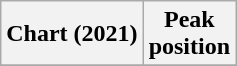<table class="wikitable plainrowheaders" style="text-align:center">
<tr>
<th scope="col">Chart (2021)</th>
<th scope="col">Peak<br>position</th>
</tr>
<tr>
</tr>
</table>
